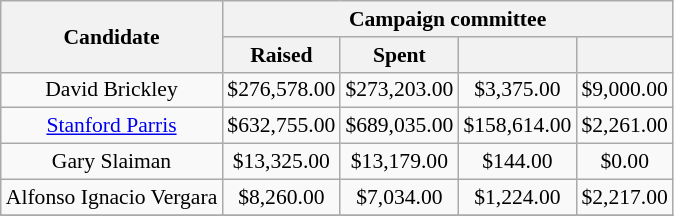<table class="wikitable sortable" style="font-size:90%;text-align:center;">
<tr>
<th rowspan="2">Candidate</th>
<th colspan="7">Campaign committee</th>
</tr>
<tr>
<th>Raised</th>
<th>Spent</th>
<th data-sort-type=currency></th>
<th></th>
</tr>
<tr>
<td>David Brickley</td>
<td>$276,578.00</td>
<td>$273,203.00</td>
<td>$3,375.00</td>
<td>$9,000.00</td>
</tr>
<tr>
<td><a href='#'>Stanford Parris</a></td>
<td>$632,755.00</td>
<td>$689,035.00</td>
<td>$158,614.00</td>
<td>$2,261.00</td>
</tr>
<tr>
<td>Gary Slaiman</td>
<td>$13,325.00</td>
<td>$13,179.00</td>
<td>$144.00</td>
<td>$0.00</td>
</tr>
<tr>
<td>Alfonso Ignacio Vergara</td>
<td>$8,260.00</td>
<td>$7,034.00</td>
<td>$1,224.00</td>
<td>$2,217.00</td>
</tr>
<tr>
</tr>
</table>
